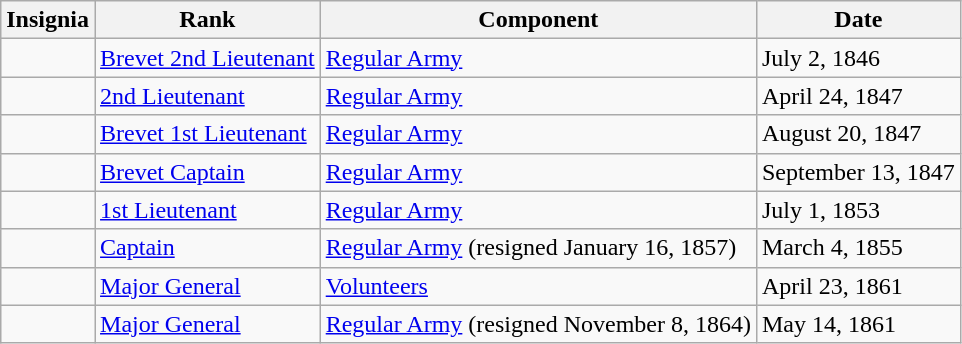<table class="wikitable">
<tr>
<th>Insignia</th>
<th>Rank</th>
<th>Component</th>
<th>Date</th>
</tr>
<tr>
<td></td>
<td><a href='#'>Brevet 2nd Lieutenant</a></td>
<td><a href='#'>Regular Army</a></td>
<td>July 2, 1846</td>
</tr>
<tr>
<td></td>
<td><a href='#'>2nd Lieutenant</a></td>
<td><a href='#'>Regular Army</a></td>
<td>April 24, 1847</td>
</tr>
<tr>
<td></td>
<td><a href='#'>Brevet 1st Lieutenant</a></td>
<td><a href='#'>Regular Army</a></td>
<td>August 20, 1847</td>
</tr>
<tr>
<td></td>
<td><a href='#'>Brevet Captain</a></td>
<td><a href='#'>Regular Army</a></td>
<td>September 13, 1847</td>
</tr>
<tr>
<td></td>
<td><a href='#'>1st Lieutenant</a></td>
<td><a href='#'>Regular Army</a></td>
<td>July 1, 1853</td>
</tr>
<tr>
<td></td>
<td><a href='#'>Captain</a></td>
<td><a href='#'>Regular Army</a> (resigned January 16, 1857)</td>
<td>March 4, 1855</td>
</tr>
<tr>
<td></td>
<td><a href='#'>Major General</a></td>
<td><a href='#'>Volunteers</a></td>
<td>April 23, 1861</td>
</tr>
<tr>
<td></td>
<td><a href='#'>Major General</a></td>
<td><a href='#'>Regular Army</a> (resigned November 8, 1864)</td>
<td>May 14, 1861</td>
</tr>
</table>
